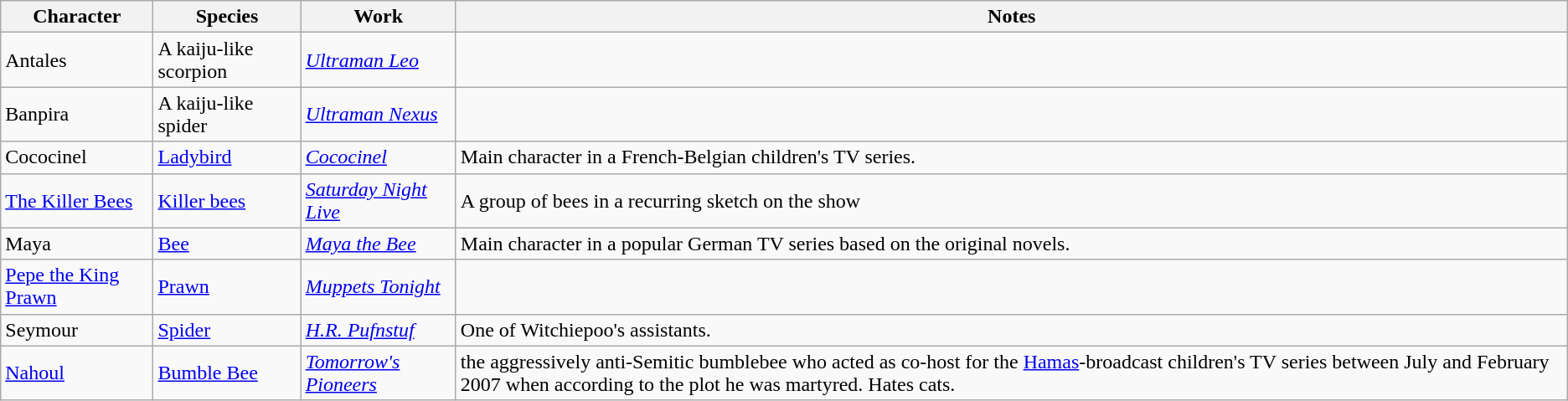<table class="wikitable sortable">
<tr>
<th>Character</th>
<th>Species</th>
<th>Work</th>
<th>Notes</th>
</tr>
<tr>
<td>Antales</td>
<td>A kaiju-like scorpion</td>
<td><em><a href='#'>Ultraman Leo</a></em></td>
<td></td>
</tr>
<tr>
<td>Banpira</td>
<td>A kaiju-like spider</td>
<td><em><a href='#'>Ultraman Nexus</a></em></td>
<td></td>
</tr>
<tr>
<td>Cococinel</td>
<td><a href='#'>Ladybird</a></td>
<td><em><a href='#'>Cococinel</a></em></td>
<td>Main character in a French-Belgian children's TV series.</td>
</tr>
<tr>
<td><a href='#'>The Killer Bees</a></td>
<td><a href='#'>Killer bees</a></td>
<td><em><a href='#'>Saturday Night Live</a></em></td>
<td>A group of bees in a recurring sketch on the show</td>
</tr>
<tr>
<td>Maya</td>
<td><a href='#'>Bee</a></td>
<td><em><a href='#'>Maya the Bee</a></em></td>
<td>Main character in a popular German TV series based on the original novels.</td>
</tr>
<tr>
<td><a href='#'>Pepe the King Prawn</a></td>
<td><a href='#'>Prawn</a></td>
<td><em><a href='#'>Muppets Tonight</a></em></td>
<td></td>
</tr>
<tr>
<td>Seymour</td>
<td><a href='#'>Spider</a></td>
<td><em><a href='#'>H.R. Pufnstuf</a></em></td>
<td>One of Witchiepoo's assistants.</td>
</tr>
<tr>
<td><a href='#'>Nahoul</a></td>
<td><a href='#'>Bumble Bee</a></td>
<td><em><a href='#'>Tomorrow's Pioneers</a></em></td>
<td>the aggressively anti-Semitic bumblebee who acted as co-host for the <a href='#'>Hamas</a>-broadcast children's TV series between July and February 2007 when according to the plot he was martyred. Hates cats.</td>
</tr>
</table>
